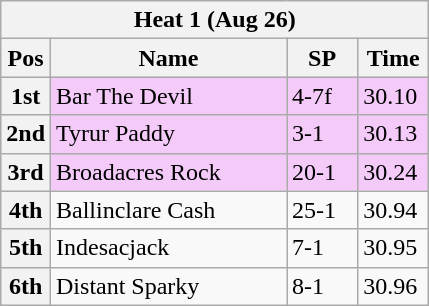<table class="wikitable">
<tr>
<th colspan="6">Heat 1 (Aug 26)</th>
</tr>
<tr>
<th width=20>Pos</th>
<th width=150>Name</th>
<th width=40>SP</th>
<th width=40>Time</th>
</tr>
<tr style="background: #f4caf9;">
<th>1st</th>
<td>Bar The Devil</td>
<td>4-7f</td>
<td>30.10</td>
</tr>
<tr style="background: #f4caf9;">
<th>2nd</th>
<td>Tyrur Paddy</td>
<td>3-1</td>
<td>30.13</td>
</tr>
<tr style="background: #f4caf9;">
<th>3rd</th>
<td>Broadacres Rock</td>
<td>20-1</td>
<td>30.24</td>
</tr>
<tr>
<th>4th</th>
<td>Ballinclare Cash</td>
<td>25-1</td>
<td>30.94</td>
</tr>
<tr>
<th>5th</th>
<td>Indesacjack</td>
<td>7-1</td>
<td>30.95</td>
</tr>
<tr>
<th>6th</th>
<td>Distant Sparky</td>
<td>8-1</td>
<td>30.96</td>
</tr>
</table>
